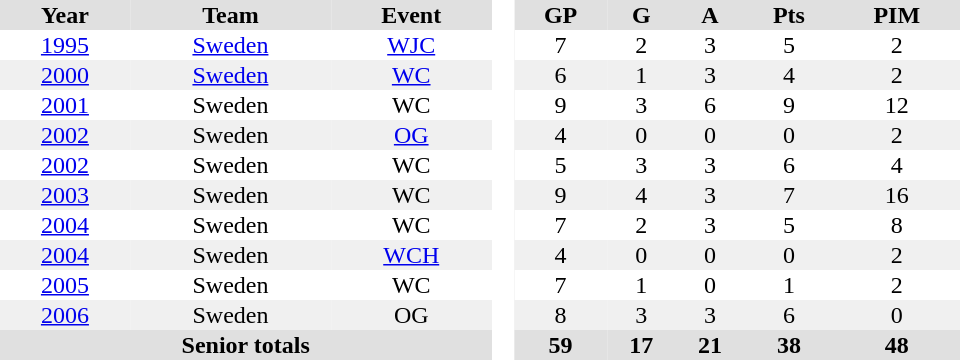<table border="0" cellpadding="1" cellspacing="0" style="text-align:center; width:40em">
<tr ALIGN="center" bgcolor="#e0e0e0">
<th>Year</th>
<th>Team</th>
<th>Event</th>
<th rowspan="99" bgcolor="#ffffff"> </th>
<th>GP</th>
<th>G</th>
<th>A</th>
<th>Pts</th>
<th>PIM</th>
</tr>
<tr>
<td><a href='#'>1995</a></td>
<td><a href='#'>Sweden</a></td>
<td><a href='#'>WJC</a></td>
<td>7</td>
<td>2</td>
<td>3</td>
<td>5</td>
<td>2</td>
</tr>
<tr bgcolor="#f0f0f0">
<td><a href='#'>2000</a></td>
<td><a href='#'>Sweden</a></td>
<td><a href='#'>WC</a></td>
<td>6</td>
<td>1</td>
<td>3</td>
<td>4</td>
<td>2</td>
</tr>
<tr>
<td><a href='#'>2001</a></td>
<td>Sweden</td>
<td>WC</td>
<td>9</td>
<td>3</td>
<td>6</td>
<td>9</td>
<td>12</td>
</tr>
<tr bgcolor="#f0f0f0">
<td><a href='#'>2002</a></td>
<td>Sweden</td>
<td><a href='#'>OG</a></td>
<td>4</td>
<td>0</td>
<td>0</td>
<td>0</td>
<td>2</td>
</tr>
<tr>
<td><a href='#'>2002</a></td>
<td>Sweden</td>
<td>WC</td>
<td>5</td>
<td>3</td>
<td>3</td>
<td>6</td>
<td>4</td>
</tr>
<tr bgcolor="#f0f0f0">
<td><a href='#'>2003</a></td>
<td>Sweden</td>
<td>WC</td>
<td>9</td>
<td>4</td>
<td>3</td>
<td>7</td>
<td>16</td>
</tr>
<tr>
<td><a href='#'>2004</a></td>
<td>Sweden</td>
<td>WC</td>
<td>7</td>
<td>2</td>
<td>3</td>
<td>5</td>
<td>8</td>
</tr>
<tr bgcolor="#f0f0f0">
<td><a href='#'>2004</a></td>
<td>Sweden</td>
<td><a href='#'>WCH</a></td>
<td>4</td>
<td>0</td>
<td>0</td>
<td>0</td>
<td>2</td>
</tr>
<tr>
<td><a href='#'>2005</a></td>
<td>Sweden</td>
<td>WC</td>
<td>7</td>
<td>1</td>
<td>0</td>
<td>1</td>
<td>2</td>
</tr>
<tr bgcolor="#f0f0f0">
<td><a href='#'>2006</a></td>
<td>Sweden</td>
<td>OG</td>
<td>8</td>
<td>3</td>
<td>3</td>
<td>6</td>
<td>0</td>
</tr>
<tr bgcolor="#e0e0e0">
<th colspan="3">Senior totals</th>
<th>59</th>
<th>17</th>
<th>21</th>
<th>38</th>
<th>48</th>
</tr>
</table>
